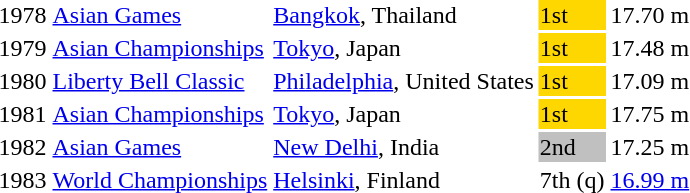<table>
<tr>
<td>1978</td>
<td><a href='#'>Asian Games</a></td>
<td><a href='#'>Bangkok</a>, Thailand</td>
<td bgcolor=gold>1st</td>
<td>17.70 m</td>
</tr>
<tr>
<td>1979</td>
<td><a href='#'>Asian Championships</a></td>
<td><a href='#'>Tokyo</a>, Japan</td>
<td bgcolor=gold>1st</td>
<td>17.48 m</td>
</tr>
<tr>
<td>1980</td>
<td><a href='#'>Liberty Bell Classic</a></td>
<td><a href='#'>Philadelphia</a>, United States</td>
<td bgcolor=gold>1st</td>
<td>17.09 m</td>
</tr>
<tr>
<td>1981</td>
<td><a href='#'>Asian Championships</a></td>
<td><a href='#'>Tokyo</a>, Japan</td>
<td bgcolor=gold>1st</td>
<td>17.75 m</td>
</tr>
<tr>
<td>1982</td>
<td><a href='#'>Asian Games</a></td>
<td><a href='#'>New Delhi</a>, India</td>
<td bgcolor=silver>2nd</td>
<td>17.25 m</td>
</tr>
<tr>
<td>1983</td>
<td><a href='#'>World Championships</a></td>
<td><a href='#'>Helsinki</a>, Finland</td>
<td>7th (q)</td>
<td><a href='#'>16.99 m</a></td>
</tr>
</table>
